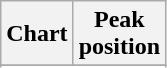<table class="wikitable plainrowheaders">
<tr>
<th>Chart</th>
<th>Peak<br>position</th>
</tr>
<tr>
</tr>
<tr>
</tr>
<tr>
</tr>
<tr>
</tr>
</table>
